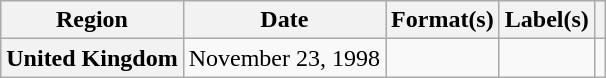<table class="wikitable plainrowheaders">
<tr>
<th scope="col">Region</th>
<th scope="col">Date</th>
<th scope="col">Format(s)</th>
<th scope="col">Label(s)</th>
<th scope="col"></th>
</tr>
<tr>
<th scope="row">United Kingdom</th>
<td>November 23, 1998</td>
<td></td>
<td></td>
<td></td>
</tr>
</table>
